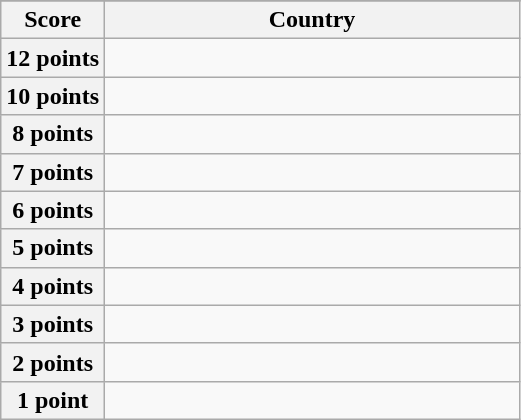<table class="wikitable">
<tr>
</tr>
<tr>
<th scope="col" width="20%">Score</th>
<th scope="col">Country</th>
</tr>
<tr>
<th scope="row">12 points</th>
<td></td>
</tr>
<tr>
<th scope="row">10 points</th>
<td></td>
</tr>
<tr>
<th scope="row">8 points</th>
<td></td>
</tr>
<tr>
<th scope="row">7 points</th>
<td></td>
</tr>
<tr>
<th scope="row">6 points</th>
<td></td>
</tr>
<tr>
<th scope="row">5 points</th>
<td></td>
</tr>
<tr>
<th scope="row">4 points</th>
<td></td>
</tr>
<tr>
<th scope="row">3 points</th>
<td></td>
</tr>
<tr>
<th scope="row">2 points</th>
<td></td>
</tr>
<tr>
<th scope="row">1 point</th>
<td></td>
</tr>
</table>
